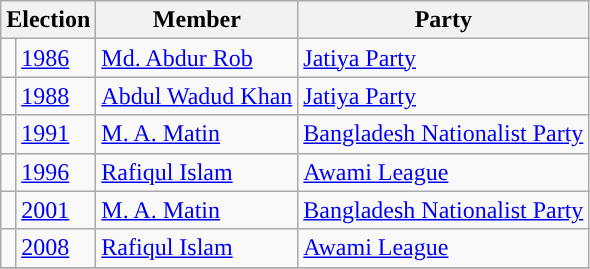<table class="wikitable">
<tr>
<th colspan="2">Election</th>
<th>Member</th>
<th>Party</th>
</tr>
<tr>
<td style="background-color:"></td>
<td><a href='#'>1986</a></td>
<td><a href='#'>Md. Abdur Rob</a></td>
<td><a href='#'>Jatiya Party</a></td>
</tr>
<tr>
<td style="background-color:"></td>
<td><a href='#'>1988</a></td>
<td><a href='#'>Abdul Wadud Khan</a></td>
<td><a href='#'>Jatiya Party</a></td>
</tr>
<tr>
<td style="background-color:"></td>
<td><a href='#'>1991</a></td>
<td><a href='#'>M. A. Matin</a></td>
<td><a href='#'>Bangladesh Nationalist Party</a></td>
</tr>
<tr>
<td style="background-color:"></td>
<td><a href='#'>1996</a></td>
<td><a href='#'>Rafiqul Islam</a></td>
<td><a href='#'>Awami League</a></td>
</tr>
<tr>
<td style="background-color:"></td>
<td><a href='#'>2001</a></td>
<td><a href='#'>M. A. Matin</a></td>
<td><a href='#'>Bangladesh Nationalist Party</a></td>
</tr>
<tr>
<td style="background-color:"></td>
<td><a href='#'>2008</a></td>
<td><a href='#'>Rafiqul Islam</a></td>
<td><a href='#'>Awami League</a></td>
</tr>
<tr>
</tr>
</table>
